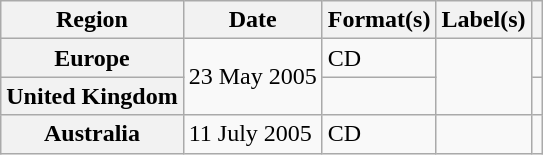<table class="wikitable plainrowheaders">
<tr>
<th scope="col">Region</th>
<th scope="col">Date</th>
<th scope="col">Format(s)</th>
<th scope="col">Label(s)</th>
<th scope="col"></th>
</tr>
<tr>
<th scope="row">Europe</th>
<td rowspan="2">23 May 2005</td>
<td>CD</td>
<td rowspan="2"></td>
<td align="center"></td>
</tr>
<tr>
<th scope="row">United Kingdom</th>
<td></td>
<td align="center"></td>
</tr>
<tr>
<th scope="row">Australia</th>
<td>11 July 2005</td>
<td>CD</td>
<td></td>
<td align="center"></td>
</tr>
</table>
